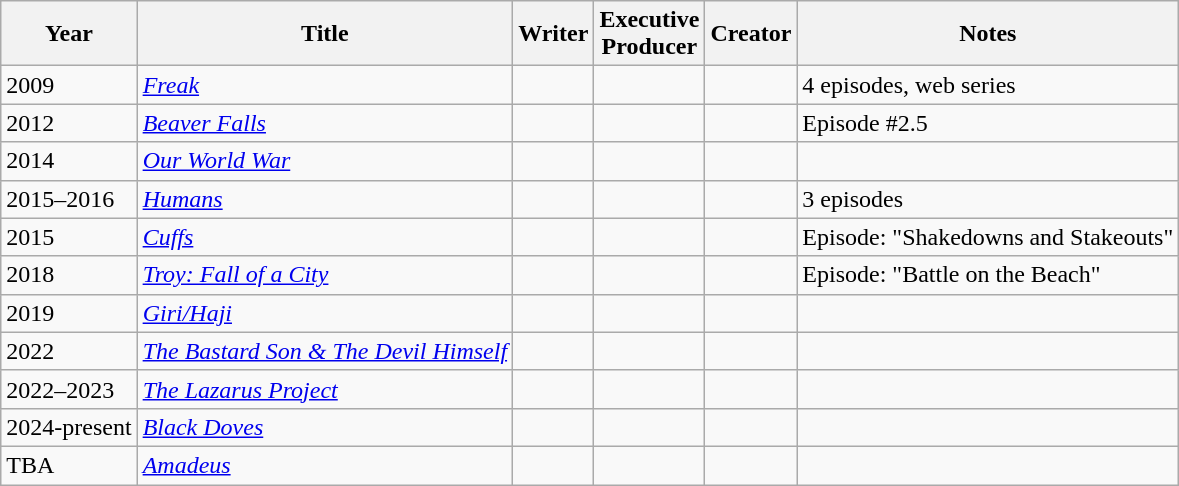<table class="wikitable">
<tr>
<th>Year</th>
<th>Title</th>
<th>Writer</th>
<th>Executive<br>Producer</th>
<th>Creator</th>
<th>Notes</th>
</tr>
<tr>
<td>2009</td>
<td><em><a href='#'>Freak</a></em></td>
<td></td>
<td></td>
<td></td>
<td>4 episodes, web series</td>
</tr>
<tr>
<td>2012</td>
<td><em><a href='#'>Beaver Falls</a></em></td>
<td></td>
<td></td>
<td></td>
<td>Episode #2.5</td>
</tr>
<tr>
<td>2014</td>
<td><em><a href='#'>Our World War</a></em></td>
<td></td>
<td></td>
<td></td>
<td></td>
</tr>
<tr>
<td>2015–2016</td>
<td><em><a href='#'>Humans</a></em></td>
<td></td>
<td></td>
<td></td>
<td>3 episodes</td>
</tr>
<tr>
<td>2015</td>
<td><em><a href='#'>Cuffs</a></em></td>
<td></td>
<td></td>
<td></td>
<td>Episode: "Shakedowns and Stakeouts"</td>
</tr>
<tr>
<td>2018</td>
<td><em><a href='#'>Troy: Fall of a City</a></em></td>
<td></td>
<td></td>
<td></td>
<td>Episode: "Battle on the Beach"</td>
</tr>
<tr>
<td>2019</td>
<td><em><a href='#'>Giri/Haji</a></em></td>
<td></td>
<td></td>
<td></td>
<td></td>
</tr>
<tr>
<td>2022</td>
<td><em><a href='#'>The Bastard Son & The Devil Himself</a></em></td>
<td></td>
<td></td>
<td></td>
<td></td>
</tr>
<tr>
<td>2022–2023</td>
<td><em><a href='#'>The Lazarus Project</a></em></td>
<td></td>
<td></td>
<td></td>
<td></td>
</tr>
<tr>
<td>2024-present</td>
<td><em><a href='#'>Black Doves</a></em></td>
<td></td>
<td></td>
<td></td>
<td></td>
</tr>
<tr>
<td>TBA</td>
<td><em><a href='#'>Amadeus</a></em></td>
<td></td>
<td></td>
<td></td>
<td></td>
</tr>
</table>
